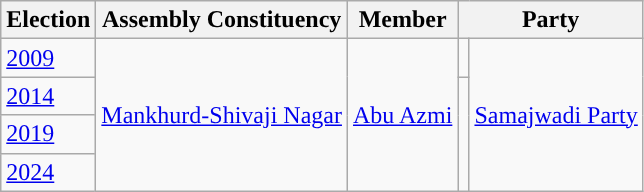<table class="wikitable" text-align="center">
<tr>
<th>Election</th>
<th>Assembly Constituency</th>
<th>Member</th>
<th colspan="2">Party</th>
</tr>
<tr>
<td><a href='#'>2009</a></td>
<td rowspan=4><a href='#'>Mankhurd-Shivaji Nagar</a></td>
<td rowspan=4><a href='#'>Abu Azmi</a></td>
<td style="background-color: "></td>
<td rowspan=4><a href='#'>Samajwadi Party</a></td>
</tr>
<tr>
<td><a href='#'>2014</a></td>
</tr>
<tr>
<td><a href='#'>2019</a></td>
</tr>
<tr>
<td><a href='#'>2024</a></td>
</tr>
</table>
